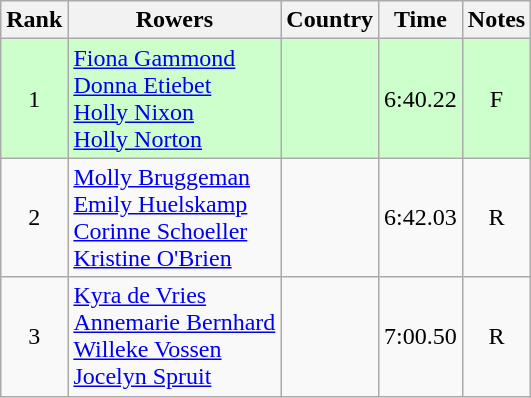<table class="wikitable" style="text-align:center">
<tr>
<th>Rank</th>
<th>Rowers</th>
<th>Country</th>
<th>Time</th>
<th>Notes</th>
</tr>
<tr bgcolor=ccffcc>
<td>1</td>
<td align="left"><a href='#'>Fiona Gammond</a><br><a href='#'>Donna Etiebet</a><br><a href='#'>Holly Nixon</a><br><a href='#'>Holly Norton</a></td>
<td align="left"></td>
<td>6:40.22</td>
<td>F</td>
</tr>
<tr>
<td>2</td>
<td align="left"><a href='#'>Molly Bruggeman</a><br><a href='#'>Emily Huelskamp</a><br><a href='#'>Corinne Schoeller</a><br><a href='#'>Kristine O'Brien</a></td>
<td align="left"></td>
<td>6:42.03</td>
<td>R</td>
</tr>
<tr>
<td>3</td>
<td align="left"><a href='#'>Kyra de Vries</a><br><a href='#'>Annemarie Bernhard</a><br><a href='#'>Willeke Vossen</a><br><a href='#'>Jocelyn Spruit</a></td>
<td align="left"></td>
<td>7:00.50</td>
<td>R</td>
</tr>
</table>
